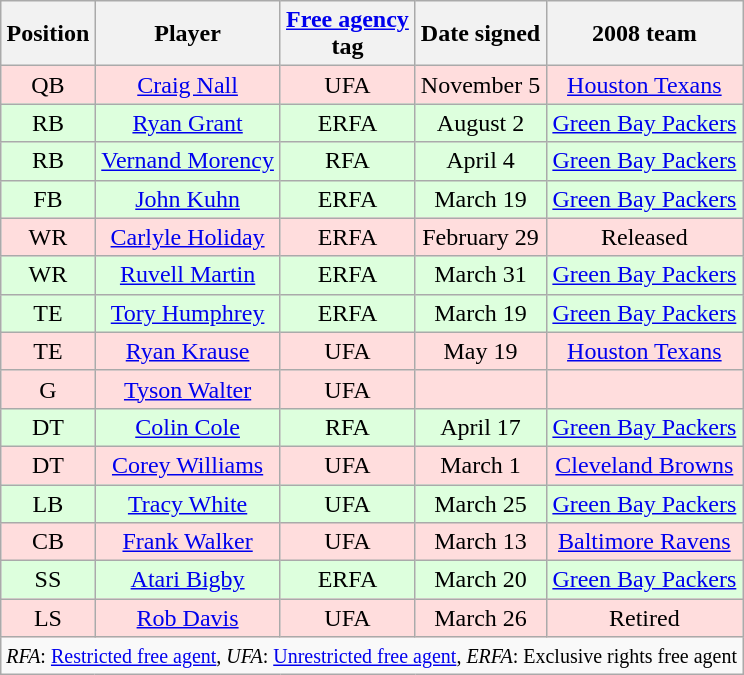<table class="wikitable">
<tr>
<th>Position</th>
<th>Player</th>
<th><a href='#'>Free agency</a><br>tag</th>
<th>Date signed</th>
<th>2008 team</th>
</tr>
<tr style="background:#fdd; text-align:center;">
<td>QB</td>
<td><a href='#'>Craig Nall</a></td>
<td>UFA</td>
<td>November 5</td>
<td><a href='#'>Houston Texans</a></td>
</tr>
<tr style="background:#dfd; text-align:center;">
<td>RB</td>
<td><a href='#'>Ryan Grant</a></td>
<td>ERFA</td>
<td>August 2</td>
<td><a href='#'>Green Bay Packers</a></td>
</tr>
<tr style="background:#dfd; text-align:center;">
<td>RB</td>
<td><a href='#'>Vernand Morency</a></td>
<td>RFA</td>
<td>April 4</td>
<td><a href='#'>Green Bay Packers</a></td>
</tr>
<tr style="background:#dfd; text-align:center;">
<td>FB</td>
<td><a href='#'>John Kuhn</a></td>
<td>ERFA</td>
<td>March 19</td>
<td><a href='#'>Green Bay Packers</a></td>
</tr>
<tr style="background:#fdd; text-align:center;">
<td>WR</td>
<td><a href='#'>Carlyle Holiday</a></td>
<td>ERFA</td>
<td>February 29</td>
<td>Released</td>
</tr>
<tr style="background:#dfd; text-align:center;">
<td>WR</td>
<td><a href='#'>Ruvell Martin</a></td>
<td>ERFA</td>
<td>March 31</td>
<td><a href='#'>Green Bay Packers</a></td>
</tr>
<tr style="background:#dfd; text-align:center;">
<td>TE</td>
<td><a href='#'>Tory Humphrey</a></td>
<td>ERFA</td>
<td>March 19</td>
<td><a href='#'>Green Bay Packers</a></td>
</tr>
<tr style="background:#fdd; text-align:center;">
<td>TE</td>
<td><a href='#'>Ryan Krause</a></td>
<td>UFA</td>
<td>May 19</td>
<td><a href='#'>Houston Texans</a></td>
</tr>
<tr style="background:#fdd; text-align:center;">
<td>G</td>
<td><a href='#'>Tyson Walter</a></td>
<td>UFA</td>
<td></td>
<td></td>
</tr>
<tr style="background:#dfd; text-align:center;">
<td>DT</td>
<td><a href='#'>Colin Cole</a></td>
<td>RFA</td>
<td>April 17</td>
<td><a href='#'>Green Bay Packers</a></td>
</tr>
<tr style="background:#fdd; text-align:center;">
<td>DT</td>
<td><a href='#'>Corey Williams</a></td>
<td>UFA</td>
<td>March 1</td>
<td><a href='#'>Cleveland Browns</a></td>
</tr>
<tr style="background:#dfd; text-align:center;">
<td>LB</td>
<td><a href='#'>Tracy White</a></td>
<td>UFA</td>
<td>March 25</td>
<td><a href='#'>Green Bay Packers</a></td>
</tr>
<tr style="background:#fdd; text-align:center;">
<td>CB</td>
<td><a href='#'>Frank Walker</a></td>
<td>UFA</td>
<td>March 13</td>
<td><a href='#'>Baltimore Ravens</a></td>
</tr>
<tr style="background:#dfd; text-align:center;">
<td>SS</td>
<td><a href='#'>Atari Bigby</a></td>
<td>ERFA</td>
<td>March 20</td>
<td><a href='#'>Green Bay Packers</a></td>
</tr>
<tr style="background:#fdd; text-align:center;">
<td>LS</td>
<td><a href='#'>Rob Davis</a></td>
<td>UFA</td>
<td>March 26</td>
<td>Retired</td>
</tr>
<tr>
<td colspan="5"><small><em>RFA</em>: <a href='#'>Restricted free agent</a>, <em>UFA</em>: <a href='#'>Unrestricted free agent</a>, <em>ERFA</em>: Exclusive rights free agent</small></td>
</tr>
</table>
